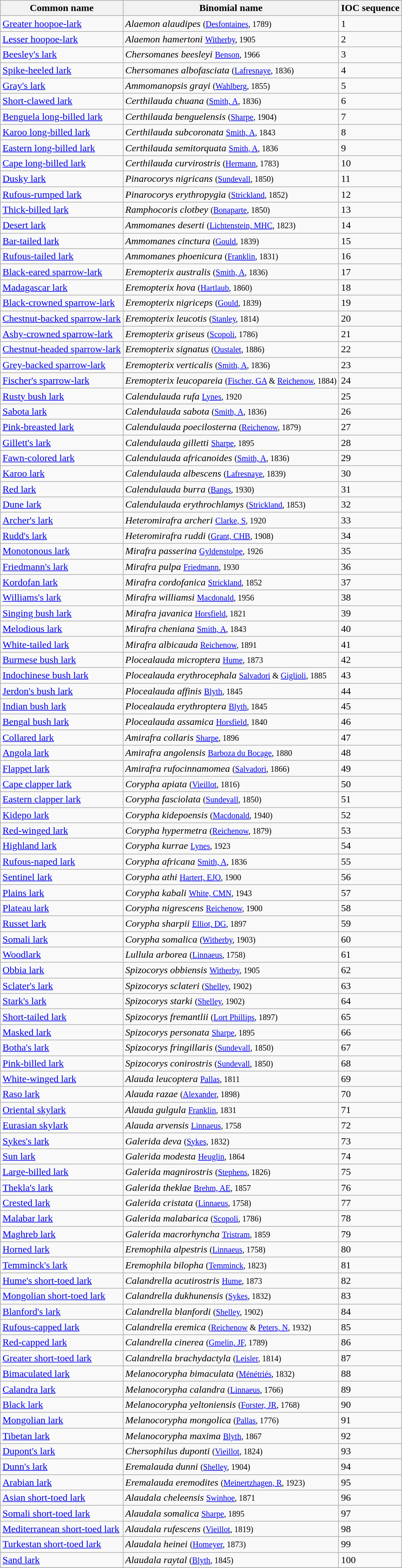<table class="wikitable sortable">
<tr>
<th>Common name</th>
<th>Binomial name</th>
<th data-sort-type="number">IOC sequence</th>
</tr>
<tr>
<td><a href='#'>Greater hoopoe-lark</a></td>
<td><em>Alaemon alaudipes</em> <small>(<a href='#'>Desfontaines</a>, 1789)</small></td>
<td>1</td>
</tr>
<tr>
<td><a href='#'>Lesser hoopoe-lark</a></td>
<td><em>Alaemon hamertoni</em> <small><a href='#'>Witherby</a>, 1905</small></td>
<td>2</td>
</tr>
<tr>
<td><a href='#'>Beesley's lark</a></td>
<td><em>Chersomanes beesleyi</em> <small><a href='#'>Benson</a>, 1966</small></td>
<td>3</td>
</tr>
<tr>
<td><a href='#'>Spike-heeled lark</a></td>
<td><em>Chersomanes albofasciata</em> <small>(<a href='#'>Lafresnaye</a>, 1836)</small></td>
<td>4</td>
</tr>
<tr>
<td><a href='#'>Gray's lark</a></td>
<td><em>Ammomanopsis grayi</em> <small>(<a href='#'>Wahlberg</a>, 1855)</small></td>
<td>5</td>
</tr>
<tr>
<td><a href='#'>Short-clawed lark</a></td>
<td><em>Certhilauda chuana</em> <small>(<a href='#'>Smith, A</a>, 1836)</small></td>
<td>6</td>
</tr>
<tr>
<td><a href='#'>Benguela long-billed lark</a></td>
<td><em>Certhilauda benguelensis</em> <small>(<a href='#'>Sharpe</a>, 1904)</small></td>
<td>7</td>
</tr>
<tr>
<td><a href='#'>Karoo long-billed lark</a></td>
<td><em>Certhilauda subcoronata</em> <small><a href='#'>Smith, A</a>, 1843</small></td>
<td>8</td>
</tr>
<tr>
<td><a href='#'>Eastern long-billed lark</a></td>
<td><em>Certhilauda semitorquata</em> <small><a href='#'>Smith, A</a>, 1836</small></td>
<td>9</td>
</tr>
<tr>
<td><a href='#'>Cape long-billed lark</a></td>
<td><em>Certhilauda curvirostris</em> <small>(<a href='#'>Hermann</a>, 1783)</small></td>
<td>10</td>
</tr>
<tr>
<td><a href='#'>Dusky lark</a></td>
<td><em>Pinarocorys nigricans</em> <small>(<a href='#'>Sundevall</a>, 1850)</small></td>
<td>11</td>
</tr>
<tr>
<td><a href='#'>Rufous-rumped lark</a></td>
<td><em>Pinarocorys erythropygia</em> <small>(<a href='#'>Strickland</a>, 1852)</small></td>
<td>12</td>
</tr>
<tr>
<td><a href='#'>Thick-billed lark</a></td>
<td><em>Ramphocoris clotbey</em> <small>(<a href='#'>Bonaparte</a>, 1850)</small></td>
<td>13</td>
</tr>
<tr>
<td><a href='#'>Desert lark</a></td>
<td><em>Ammomanes deserti</em> <small>(<a href='#'>Lichtenstein, MHC</a>, 1823)</small></td>
<td>14</td>
</tr>
<tr>
<td><a href='#'>Bar-tailed lark</a></td>
<td><em>Ammomanes cinctura</em> <small>(<a href='#'>Gould</a>, 1839)</small></td>
<td>15</td>
</tr>
<tr>
<td><a href='#'>Rufous-tailed lark</a></td>
<td><em>Ammomanes phoenicura</em> <small>(<a href='#'>Franklin</a>, 1831)</small></td>
<td>16</td>
</tr>
<tr>
<td><a href='#'>Black-eared sparrow-lark</a></td>
<td><em>Eremopterix australis</em> <small>(<a href='#'>Smith, A</a>, 1836)</small></td>
<td>17</td>
</tr>
<tr>
<td><a href='#'>Madagascar lark</a></td>
<td><em>Eremopterix hova</em> <small>(<a href='#'>Hartlaub</a>, 1860)</small></td>
<td>18</td>
</tr>
<tr>
<td><a href='#'>Black-crowned sparrow-lark</a></td>
<td><em>Eremopterix nigriceps</em> <small>(<a href='#'>Gould</a>, 1839)</small></td>
<td>19</td>
</tr>
<tr>
<td><a href='#'>Chestnut-backed sparrow-lark</a></td>
<td><em>Eremopterix leucotis</em> <small>(<a href='#'>Stanley</a>, 1814)</small></td>
<td>20</td>
</tr>
<tr>
<td><a href='#'>Ashy-crowned sparrow-lark</a></td>
<td><em>Eremopterix griseus</em> <small>(<a href='#'>Scopoli</a>, 1786)</small></td>
<td>21</td>
</tr>
<tr>
<td><a href='#'>Chestnut-headed sparrow-lark</a></td>
<td><em>Eremopterix signatus</em> <small>(<a href='#'>Oustalet</a>, 1886)</small></td>
<td>22</td>
</tr>
<tr>
<td><a href='#'>Grey-backed sparrow-lark</a></td>
<td><em>Eremopterix verticalis</em> <small>(<a href='#'>Smith, A</a>, 1836)</small></td>
<td>23</td>
</tr>
<tr>
<td><a href='#'>Fischer's sparrow-lark</a></td>
<td><em>Eremopterix leucopareia</em> <small>(<a href='#'>Fischer, GA</a> & <a href='#'>Reichenow</a>, 1884)</small></td>
<td>24</td>
</tr>
<tr>
<td><a href='#'>Rusty bush lark</a></td>
<td><em>Calendulauda rufa</em> <small><a href='#'>Lynes</a>, 1920</small></td>
<td>25</td>
</tr>
<tr>
<td><a href='#'>Sabota lark</a></td>
<td><em>Calendulauda sabota</em> <small>(<a href='#'>Smith, A</a>, 1836)</small></td>
<td>26</td>
</tr>
<tr>
<td><a href='#'>Pink-breasted lark</a></td>
<td><em>Calendulauda poecilosterna</em> <small>(<a href='#'>Reichenow</a>, 1879)</small></td>
<td>27</td>
</tr>
<tr>
<td><a href='#'>Gillett's lark</a></td>
<td><em>Calendulauda gilletti</em> <small><a href='#'>Sharpe</a>, 1895</small></td>
<td>28</td>
</tr>
<tr>
<td><a href='#'>Fawn-colored lark</a></td>
<td><em>Calendulauda africanoides</em> <small>(<a href='#'>Smith, A</a>, 1836)</small></td>
<td>29</td>
</tr>
<tr>
<td><a href='#'>Karoo lark</a></td>
<td><em>Calendulauda albescens</em> <small>(<a href='#'>Lafresnaye</a>, 1839)</small></td>
<td>30</td>
</tr>
<tr>
<td><a href='#'>Red lark</a></td>
<td><em>Calendulauda burra</em> <small>(<a href='#'>Bangs</a>, 1930)</small></td>
<td>31</td>
</tr>
<tr>
<td><a href='#'>Dune lark</a></td>
<td><em>Calendulauda erythrochlamys</em> <small>(<a href='#'>Strickland</a>, 1853)</small></td>
<td>32</td>
</tr>
<tr>
<td><a href='#'>Archer's lark</a></td>
<td><em>Heteromirafra archeri</em> <small><a href='#'>Clarke, S</a>, 1920</small></td>
<td>33</td>
</tr>
<tr>
<td><a href='#'>Rudd's lark</a></td>
<td><em>Heteromirafra ruddi</em> <small>(<a href='#'>Grant, CHB</a>, 1908)</small></td>
<td>34</td>
</tr>
<tr>
<td><a href='#'>Monotonous lark</a></td>
<td><em>Mirafra passerina</em> <small><a href='#'>Gyldenstolpe</a>, 1926</small></td>
<td>35</td>
</tr>
<tr>
<td><a href='#'>Friedmann's lark</a></td>
<td><em>Mirafra pulpa</em> <small><a href='#'>Friedmann</a>, 1930</small></td>
<td>36</td>
</tr>
<tr>
<td><a href='#'>Kordofan lark</a></td>
<td><em>Mirafra cordofanica</em> <small><a href='#'>Strickland</a>, 1852</small></td>
<td>37</td>
</tr>
<tr>
<td><a href='#'>Williams's lark</a></td>
<td><em>Mirafra williamsi</em> <small><a href='#'>Macdonald</a>, 1956</small></td>
<td>38</td>
</tr>
<tr>
<td><a href='#'>Singing bush lark</a></td>
<td><em>Mirafra javanica</em> <small><a href='#'>Horsfield</a>, 1821</small></td>
<td>39</td>
</tr>
<tr>
<td><a href='#'>Melodious lark</a></td>
<td><em>Mirafra cheniana</em> <small><a href='#'>Smith, A</a>, 1843</small></td>
<td>40</td>
</tr>
<tr>
<td><a href='#'>White-tailed lark</a></td>
<td><em>Mirafra albicauda</em> <small><a href='#'>Reichenow</a>, 1891</small></td>
<td>41</td>
</tr>
<tr>
<td><a href='#'>Burmese bush lark</a></td>
<td><em>Plocealauda microptera</em> <small><a href='#'>Hume</a>, 1873</small></td>
<td>42</td>
</tr>
<tr>
<td><a href='#'>Indochinese bush lark</a></td>
<td><em>Plocealauda erythrocephala</em> <small><a href='#'>Salvadori</a> & <a href='#'>Giglioli</a>, 1885</small></td>
<td>43</td>
</tr>
<tr>
<td><a href='#'>Jerdon's bush lark</a></td>
<td><em>Plocealauda affinis</em> <small><a href='#'>Blyth</a>, 1845</small></td>
<td>44</td>
</tr>
<tr>
<td><a href='#'>Indian bush lark</a></td>
<td><em>Plocealauda erythroptera</em> <small><a href='#'>Blyth</a>, 1845</small></td>
<td>45</td>
</tr>
<tr>
<td><a href='#'>Bengal bush lark</a></td>
<td><em>Plocealauda assamica</em> <small><a href='#'>Horsfield</a>, 1840</small></td>
<td>46</td>
</tr>
<tr>
<td><a href='#'>Collared lark</a></td>
<td><em>Amirafra collaris</em> <small><a href='#'>Sharpe</a>, 1896</small></td>
<td>47</td>
</tr>
<tr>
<td><a href='#'>Angola lark</a></td>
<td><em>Amirafra angolensis</em> <small><a href='#'>Barboza du Bocage</a>, 1880</small></td>
<td>48</td>
</tr>
<tr>
<td><a href='#'>Flappet lark</a></td>
<td><em>Amirafra rufocinnamomea</em> <small>(<a href='#'>Salvadori</a>, 1866)</small></td>
<td>49</td>
</tr>
<tr>
<td><a href='#'>Cape clapper lark</a></td>
<td><em>Corypha apiata</em> <small>(<a href='#'>Vieillot</a>, 1816)</small></td>
<td>50</td>
</tr>
<tr>
<td><a href='#'>Eastern clapper lark</a></td>
<td><em>Corypha fasciolata</em> <small>(<a href='#'>Sundevall</a>, 1850)</small></td>
<td>51</td>
</tr>
<tr>
<td><a href='#'>Kidepo lark</a></td>
<td><em>Corypha kidepoensis</em> <small>(<a href='#'>Macdonald</a>, 1940)</small></td>
<td>52</td>
</tr>
<tr>
<td><a href='#'>Red-winged lark</a></td>
<td><em>Corypha hypermetra</em> <small>(<a href='#'>Reichenow</a>, 1879)</small></td>
<td>53</td>
</tr>
<tr>
<td><a href='#'>Highland lark</a></td>
<td><em>Corypha kurrae</em> <small><a href='#'>Lynes</a>, 1923</small></td>
<td>54</td>
</tr>
<tr>
<td><a href='#'>Rufous-naped lark</a></td>
<td><em>Corypha africana</em> <small><a href='#'>Smith, A</a>, 1836</small></td>
<td>55</td>
</tr>
<tr>
<td><a href='#'>Sentinel lark</a></td>
<td><em>Corypha athi</em> <small><a href='#'>Hartert, EJO</a>, 1900</small></td>
<td>56</td>
</tr>
<tr>
<td><a href='#'>Plains lark</a></td>
<td><em>Corypha kabali</em> <small><a href='#'>White, CMN</a>, 1943</small></td>
<td>57</td>
</tr>
<tr>
<td><a href='#'>Plateau lark</a></td>
<td><em>Corypha nigrescens</em> <small><a href='#'>Reichenow</a>, 1900</small></td>
<td>58</td>
</tr>
<tr>
<td><a href='#'>Russet lark</a></td>
<td><em>Corypha sharpii</em> <small><a href='#'>Elliot, DG</a>, 1897</small></td>
<td>59</td>
</tr>
<tr>
<td><a href='#'>Somali lark</a></td>
<td><em>Corypha somalica</em> <small>(<a href='#'>Witherby</a>, 1903)</small></td>
<td>60</td>
</tr>
<tr>
<td><a href='#'>Woodlark</a></td>
<td><em>Lullula arborea</em> <small>(<a href='#'>Linnaeus</a>, 1758)</small></td>
<td>61</td>
</tr>
<tr>
<td><a href='#'>Obbia lark</a></td>
<td><em>Spizocorys obbiensis</em> <small><a href='#'>Witherby</a>, 1905</small></td>
<td>62</td>
</tr>
<tr>
<td><a href='#'>Sclater's lark</a></td>
<td><em>Spizocorys sclateri</em> <small>(<a href='#'>Shelley</a>, 1902)</small></td>
<td>63</td>
</tr>
<tr>
<td><a href='#'>Stark's lark</a></td>
<td><em>Spizocorys starki</em> <small>(<a href='#'>Shelley</a>, 1902)</small></td>
<td>64</td>
</tr>
<tr>
<td><a href='#'>Short-tailed lark</a></td>
<td><em>Spizocorys fremantlii</em> <small>(<a href='#'>Lort Phillips</a>, 1897)</small></td>
<td>65</td>
</tr>
<tr>
<td><a href='#'>Masked lark</a></td>
<td><em>Spizocorys personata</em> <small><a href='#'>Sharpe</a>, 1895</small></td>
<td>66</td>
</tr>
<tr>
<td><a href='#'>Botha's lark</a></td>
<td><em>Spizocorys fringillaris</em> <small>(<a href='#'>Sundevall</a>, 1850)</small></td>
<td>67</td>
</tr>
<tr>
<td><a href='#'>Pink-billed lark</a></td>
<td><em>Spizocorys conirostris</em> <small>(<a href='#'>Sundevall</a>, 1850)</small></td>
<td>68</td>
</tr>
<tr>
<td><a href='#'>White-winged lark</a></td>
<td><em>Alauda leucoptera</em> <small><a href='#'>Pallas</a>, 1811</small></td>
<td>69</td>
</tr>
<tr>
<td><a href='#'>Raso lark</a></td>
<td><em>Alauda razae</em> <small>(<a href='#'>Alexander</a>, 1898)</small></td>
<td>70</td>
</tr>
<tr>
<td><a href='#'>Oriental skylark</a></td>
<td><em>Alauda gulgula</em> <small><a href='#'>Franklin</a>, 1831</small></td>
<td>71</td>
</tr>
<tr>
<td><a href='#'>Eurasian skylark</a></td>
<td><em>Alauda arvensis</em> <small><a href='#'>Linnaeus</a>, 1758</small></td>
<td>72</td>
</tr>
<tr>
<td><a href='#'>Sykes's lark</a></td>
<td><em>Galerida deva</em> <small>(<a href='#'>Sykes</a>, 1832)</small></td>
<td>73</td>
</tr>
<tr>
<td><a href='#'>Sun lark</a></td>
<td><em>Galerida modesta</em> <small><a href='#'>Heuglin</a>, 1864</small></td>
<td>74</td>
</tr>
<tr>
<td><a href='#'>Large-billed lark</a></td>
<td><em>Galerida magnirostris</em> <small>(<a href='#'>Stephens</a>, 1826)</small></td>
<td>75</td>
</tr>
<tr>
<td><a href='#'>Thekla's lark</a></td>
<td><em>Galerida theklae</em> <small><a href='#'>Brehm, AE</a>, 1857</small></td>
<td>76</td>
</tr>
<tr>
<td><a href='#'>Crested lark</a></td>
<td><em>Galerida cristata</em> <small>(<a href='#'>Linnaeus</a>, 1758)</small></td>
<td>77</td>
</tr>
<tr>
<td><a href='#'>Malabar lark</a></td>
<td><em>Galerida malabarica</em> <small>(<a href='#'>Scopoli</a>, 1786)</small></td>
<td>78</td>
</tr>
<tr>
<td><a href='#'>Maghreb lark</a></td>
<td><em>Galerida macrorhyncha</em> <small><a href='#'>Tristram</a>, 1859</small></td>
<td>79</td>
</tr>
<tr>
<td><a href='#'>Horned lark</a></td>
<td><em>Eremophila alpestris</em> <small>(<a href='#'>Linnaeus</a>, 1758)</small></td>
<td>80</td>
</tr>
<tr>
<td><a href='#'>Temminck's lark</a></td>
<td><em>Eremophila bilopha</em> <small>(<a href='#'>Temminck</a>, 1823)</small></td>
<td>81</td>
</tr>
<tr>
<td><a href='#'>Hume's short-toed lark</a></td>
<td><em>Calandrella acutirostris</em> <small><a href='#'>Hume</a>, 1873</small></td>
<td>82</td>
</tr>
<tr>
<td><a href='#'>Mongolian short-toed lark</a></td>
<td><em>Calandrella dukhunensis</em> <small>(<a href='#'>Sykes</a>, 1832)</small></td>
<td>83</td>
</tr>
<tr>
<td><a href='#'>Blanford's lark</a></td>
<td><em>Calandrella blanfordi</em> <small>(<a href='#'>Shelley</a>, 1902)</small></td>
<td>84</td>
</tr>
<tr>
<td><a href='#'>Rufous-capped lark</a></td>
<td><em>Calandrella eremica</em> <small>(<a href='#'>Reichenow</a> & <a href='#'>Peters, N</a>, 1932)</small></td>
<td>85</td>
</tr>
<tr>
<td><a href='#'>Red-capped lark</a></td>
<td><em>Calandrella cinerea</em> <small>(<a href='#'>Gmelin, JF</a>, 1789)</small></td>
<td>86</td>
</tr>
<tr>
<td><a href='#'>Greater short-toed lark</a></td>
<td><em>Calandrella brachydactyla</em> <small>(<a href='#'>Leisler</a>, 1814)</small></td>
<td>87</td>
</tr>
<tr>
<td><a href='#'>Bimaculated lark</a></td>
<td><em>Melanocorypha bimaculata</em> <small>(<a href='#'>Ménétriés</a>, 1832)</small></td>
<td>88</td>
</tr>
<tr>
<td><a href='#'>Calandra lark</a></td>
<td><em>Melanocorypha calandra</em> <small>(<a href='#'>Linnaeus</a>, 1766)</small></td>
<td>89</td>
</tr>
<tr>
<td><a href='#'>Black lark</a></td>
<td><em>Melanocorypha yeltoniensis</em> <small>(<a href='#'>Forster, JR</a>, 1768)</small></td>
<td>90</td>
</tr>
<tr>
<td><a href='#'>Mongolian lark</a></td>
<td><em>Melanocorypha mongolica</em> <small>(<a href='#'>Pallas</a>, 1776)</small></td>
<td>91</td>
</tr>
<tr>
<td><a href='#'>Tibetan lark</a></td>
<td><em>Melanocorypha maxima</em> <small><a href='#'>Blyth</a>, 1867</small></td>
<td>92</td>
</tr>
<tr>
<td><a href='#'>Dupont's lark</a></td>
<td><em>Chersophilus duponti</em> <small>(<a href='#'>Vieillot</a>, 1824)</small></td>
<td>93</td>
</tr>
<tr>
<td><a href='#'>Dunn's lark</a></td>
<td><em>Eremalauda dunni</em> <small>(<a href='#'>Shelley</a>, 1904)</small></td>
<td>94</td>
</tr>
<tr>
<td><a href='#'>Arabian lark</a></td>
<td><em>Eremalauda eremodites</em> <small>(<a href='#'>Meinertzhagen, R</a>, 1923)</small></td>
<td>95</td>
</tr>
<tr>
<td><a href='#'>Asian short-toed lark</a></td>
<td><em>Alaudala cheleensis</em> <small><a href='#'>Swinhoe</a>, 1871</small></td>
<td>96</td>
</tr>
<tr>
<td><a href='#'>Somali short-toed lark</a></td>
<td><em>Alaudala somalica</em> <small><a href='#'>Sharpe</a>, 1895</small></td>
<td>97</td>
</tr>
<tr>
<td><a href='#'>Mediterranean short-toed lark</a></td>
<td><em>Alaudala rufescens</em> <small>(<a href='#'>Vieillot</a>, 1819)</small></td>
<td>98</td>
</tr>
<tr>
<td><a href='#'>Turkestan short-toed lark</a></td>
<td><em>Alaudala heinei</em> <small>(<a href='#'>Homeyer</a>, 1873)</small></td>
<td>99</td>
</tr>
<tr>
<td><a href='#'>Sand lark</a></td>
<td><em>Alaudala raytal</em> <small>(<a href='#'>Blyth</a>, 1845)</small></td>
<td>100</td>
</tr>
<tr>
</tr>
<tr class="sortbottom">
</tr>
</table>
